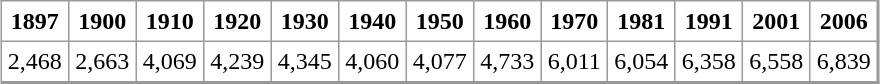<table align="center" rules="all" cellspacing="0" cellpadding="4" style="border: 1px solid #999; border-right: 2px solid #999; border-bottom:2px solid #999">
<tr>
<th>1897</th>
<th>1900</th>
<th>1910</th>
<th>1920</th>
<th>1930</th>
<th>1940</th>
<th>1950</th>
<th>1960</th>
<th>1970</th>
<th>1981</th>
<th>1991</th>
<th>2001</th>
<th>2006</th>
</tr>
<tr>
<td align=center>2,468</td>
<td align=center>2,663</td>
<td align=center>4,069</td>
<td align=center>4,239</td>
<td align=center>4,345</td>
<td align=center>4,060</td>
<td align=center>4,077</td>
<td align=center>4,733</td>
<td align=center>6,011</td>
<td align=center>6,054</td>
<td align=center>6,358</td>
<td align=center>6,558</td>
<td align=center>6,839</td>
</tr>
</table>
